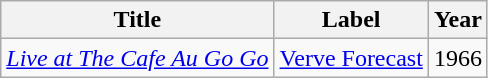<table class="wikitable">
<tr>
<th>Title</th>
<th>Label</th>
<th>Year</th>
</tr>
<tr>
<td><em><a href='#'>Live at The Cafe Au Go Go</a></em></td>
<td><a href='#'>Verve Forecast</a></td>
<td>1966</td>
</tr>
</table>
